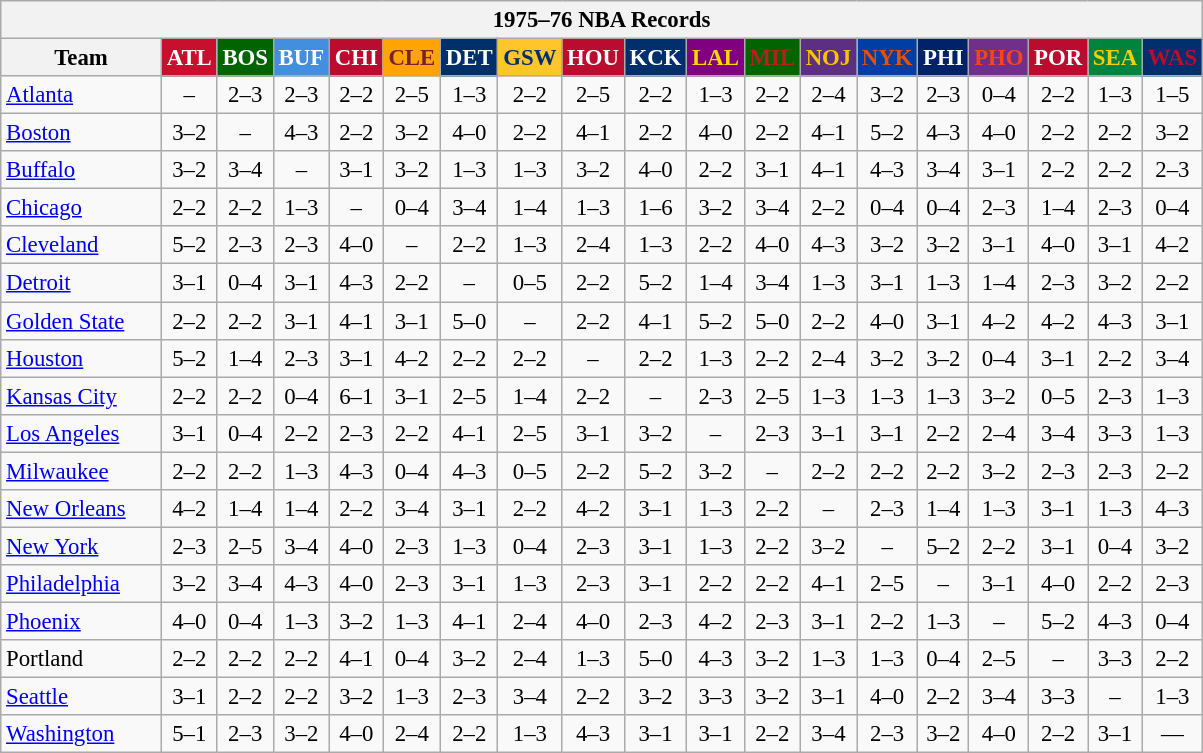<table class="wikitable" style="font-size:95%; text-align:center;">
<tr>
<th colspan=19>1975–76 NBA Records</th>
</tr>
<tr>
<th width=100>Team</th>
<th style="background:#C90F2E;color:#FFFFFF;width=35">ATL</th>
<th style="background:#006400;color:#FFFFFF;width=35">BOS</th>
<th style="background:#428FDF;color:#FFFFFF;width=35">BUF</th>
<th style="background:#BA0C2F;color:#FFFFFF;width=35">CHI</th>
<th style="background:#FFA402;color:#77222F;width=35">CLE</th>
<th style="background:#012F6B;color:#FFFFFF;width=35">DET</th>
<th style="background:#FFC62C;color:#012F6B;width=35">GSW</th>
<th style="background:#BA0C2F;color:#FFFFFF;width=35">HOU</th>
<th style="background:#012F6B;color:#FFFFFF;width=35">KCK</th>
<th style="background:#800080;color:#FFD700;width=35">LAL</th>
<th style="background:#006400;color:#B22222;width=35">MIL</th>
<th style="background:#5C2F83;color:#FCC200;width=35">NOJ</th>
<th style="background:#003EA4;color:#E35208;width=35">NYK</th>
<th style="background:#012268;color:#FFFFFF;width=35">PHI</th>
<th style="background:#702F8B;color:#FA4417;width=35">PHO</th>
<th style="background:#BA0C2F;color:#FFFFFF;width=35">POR</th>
<th style="background:#00843D;color:#FFCD01;width=35">SEA</th>
<th style="background:#012F6D;color:#BA0C2F;width=35">WAS</th>
</tr>
<tr>
<td style="text-align:left;"><a href='#'>Atlanta</a></td>
<td>–</td>
<td>2–3</td>
<td>2–3</td>
<td>2–2</td>
<td>2–5</td>
<td>1–3</td>
<td>2–2</td>
<td>2–5</td>
<td>2–2</td>
<td>1–3</td>
<td>2–2</td>
<td>2–4</td>
<td>3–2</td>
<td>2–3</td>
<td>0–4</td>
<td>2–2</td>
<td>1–3</td>
<td>1–5</td>
</tr>
<tr>
<td style="text-align:left;"><a href='#'>Boston</a></td>
<td>3–2</td>
<td>–</td>
<td>4–3</td>
<td>2–2</td>
<td>3–2</td>
<td>4–0</td>
<td>2–2</td>
<td>4–1</td>
<td>2–2</td>
<td>4–0</td>
<td>2–2</td>
<td>4–1</td>
<td>5–2</td>
<td>4–3</td>
<td>4–0</td>
<td>2–2</td>
<td>2–2</td>
<td>3–2</td>
</tr>
<tr>
<td style="text-align:left;"><a href='#'>Buffalo</a></td>
<td>3–2</td>
<td>3–4</td>
<td>–</td>
<td>3–1</td>
<td>3–2</td>
<td>1–3</td>
<td>1–3</td>
<td>3–2</td>
<td>4–0</td>
<td>2–2</td>
<td>3–1</td>
<td>4–1</td>
<td>4–3</td>
<td>3–4</td>
<td>3–1</td>
<td>2–2</td>
<td>2–2</td>
<td>2–3</td>
</tr>
<tr>
<td style="text-align:left;"><a href='#'>Chicago</a></td>
<td>2–2</td>
<td>2–2</td>
<td>1–3</td>
<td>–</td>
<td>0–4</td>
<td>3–4</td>
<td>1–4</td>
<td>1–3</td>
<td>1–6</td>
<td>3–2</td>
<td>3–4</td>
<td>2–2</td>
<td>0–4</td>
<td>0–4</td>
<td>2–3</td>
<td>1–4</td>
<td>2–3</td>
<td>0–4</td>
</tr>
<tr>
<td style="text-align:left;"><a href='#'>Cleveland</a></td>
<td>5–2</td>
<td>2–3</td>
<td>2–3</td>
<td>4–0</td>
<td>–</td>
<td>2–2</td>
<td>1–3</td>
<td>2–4</td>
<td>1–3</td>
<td>2–2</td>
<td>4–0</td>
<td>4–3</td>
<td>3–2</td>
<td>3–2</td>
<td>3–1</td>
<td>4–0</td>
<td>3–1</td>
<td>4–2</td>
</tr>
<tr>
<td style="text-align:left;"><a href='#'>Detroit</a></td>
<td>3–1</td>
<td>0–4</td>
<td>3–1</td>
<td>4–3</td>
<td>2–2</td>
<td>–</td>
<td>0–5</td>
<td>2–2</td>
<td>5–2</td>
<td>1–4</td>
<td>3–4</td>
<td>1–3</td>
<td>3–1</td>
<td>1–3</td>
<td>1–4</td>
<td>2–3</td>
<td>3–2</td>
<td>2–2</td>
</tr>
<tr>
<td style="text-align:left;"><a href='#'>Golden State</a></td>
<td>2–2</td>
<td>2–2</td>
<td>3–1</td>
<td>4–1</td>
<td>3–1</td>
<td>5–0</td>
<td>–</td>
<td>2–2</td>
<td>4–1</td>
<td>5–2</td>
<td>5–0</td>
<td>2–2</td>
<td>4–0</td>
<td>3–1</td>
<td>4–2</td>
<td>4–2</td>
<td>4–3</td>
<td>3–1</td>
</tr>
<tr>
<td style="text-align:left;"><a href='#'>Houston</a></td>
<td>5–2</td>
<td>1–4</td>
<td>2–3</td>
<td>3–1</td>
<td>4–2</td>
<td>2–2</td>
<td>2–2</td>
<td>–</td>
<td>2–2</td>
<td>1–3</td>
<td>2–2</td>
<td>2–4</td>
<td>3–2</td>
<td>3–2</td>
<td>0–4</td>
<td>3–1</td>
<td>2–2</td>
<td>3–4</td>
</tr>
<tr>
<td style="text-align:left;"><a href='#'>Kansas City</a></td>
<td>2–2</td>
<td>2–2</td>
<td>0–4</td>
<td>6–1</td>
<td>3–1</td>
<td>2–5</td>
<td>1–4</td>
<td>2–2</td>
<td>–</td>
<td>2–3</td>
<td>2–5</td>
<td>1–3</td>
<td>1–3</td>
<td>1–3</td>
<td>3–2</td>
<td>0–5</td>
<td>2–3</td>
<td>1–3</td>
</tr>
<tr>
<td style="text-align:left;"><a href='#'>Los Angeles</a></td>
<td>3–1</td>
<td>0–4</td>
<td>2–2</td>
<td>2–3</td>
<td>2–2</td>
<td>4–1</td>
<td>2–5</td>
<td>3–1</td>
<td>3–2</td>
<td>–</td>
<td>2–3</td>
<td>3–1</td>
<td>3–1</td>
<td>2–2</td>
<td>2–4</td>
<td>3–4</td>
<td>3–3</td>
<td>1–3</td>
</tr>
<tr>
<td style="text-align:left;"><a href='#'>Milwaukee</a></td>
<td>2–2</td>
<td>2–2</td>
<td>1–3</td>
<td>4–3</td>
<td>0–4</td>
<td>4–3</td>
<td>0–5</td>
<td>2–2</td>
<td>5–2</td>
<td>3–2</td>
<td>–</td>
<td>2–2</td>
<td>2–2</td>
<td>2–2</td>
<td>3–2</td>
<td>2–3</td>
<td>2–3</td>
<td>2–2</td>
</tr>
<tr>
<td style="text-align:left;"><a href='#'>New Orleans</a></td>
<td>4–2</td>
<td>1–4</td>
<td>1–4</td>
<td>2–2</td>
<td>3–4</td>
<td>3–1</td>
<td>2–2</td>
<td>4–2</td>
<td>3–1</td>
<td>1–3</td>
<td>2–2</td>
<td>–</td>
<td>2–3</td>
<td>1–4</td>
<td>1–3</td>
<td>3–1</td>
<td>1–3</td>
<td>4–3</td>
</tr>
<tr>
<td style="text-align:left;"><a href='#'>New York</a></td>
<td>2–3</td>
<td>2–5</td>
<td>3–4</td>
<td>4–0</td>
<td>2–3</td>
<td>1–3</td>
<td>0–4</td>
<td>2–3</td>
<td>3–1</td>
<td>1–3</td>
<td>2–2</td>
<td>3–2</td>
<td>–</td>
<td>5–2</td>
<td>2–2</td>
<td>3–1</td>
<td>0–4</td>
<td>3–2</td>
</tr>
<tr>
<td style="text-align:left;"><a href='#'>Philadelphia</a></td>
<td>3–2</td>
<td>3–4</td>
<td>4–3</td>
<td>4–0</td>
<td>2–3</td>
<td>3–1</td>
<td>1–3</td>
<td>2–3</td>
<td>3–1</td>
<td>2–2</td>
<td>2–2</td>
<td>4–1</td>
<td>2–5</td>
<td>–</td>
<td>3–1</td>
<td>4–0</td>
<td>2–2</td>
<td>2–3</td>
</tr>
<tr>
<td style="text-align:left;"><a href='#'>Phoenix</a></td>
<td>4–0</td>
<td>0–4</td>
<td>1–3</td>
<td>3–2</td>
<td>1–3</td>
<td>4–1</td>
<td>2–4</td>
<td>4–0</td>
<td>2–3</td>
<td>4–2</td>
<td>2–3</td>
<td>3–1</td>
<td>2–2</td>
<td>1–3</td>
<td>–</td>
<td>5–2</td>
<td>4–3</td>
<td>0–4</td>
</tr>
<tr>
<td style="text-align:left;">Portland</td>
<td>2–2</td>
<td>2–2</td>
<td>2–2</td>
<td>4–1</td>
<td>0–4</td>
<td>3–2</td>
<td>2–4</td>
<td>1–3</td>
<td>5–0</td>
<td>4–3</td>
<td>3–2</td>
<td>1–3</td>
<td>1–3</td>
<td>0–4</td>
<td>2–5</td>
<td>–</td>
<td>3–3</td>
<td>2–2</td>
</tr>
<tr>
<td style="text-align:left;"><a href='#'>Seattle</a></td>
<td>3–1</td>
<td>2–2</td>
<td>2–2</td>
<td>3–2</td>
<td>1–3</td>
<td>2–3</td>
<td>3–4</td>
<td>2–2</td>
<td>3–2</td>
<td>3–3</td>
<td>3–2</td>
<td>3–1</td>
<td>4–0</td>
<td>2–2</td>
<td>3–4</td>
<td>3–3</td>
<td>–</td>
<td>1–3</td>
</tr>
<tr>
<td style="text-align:left;"><a href='#'>Washington</a></td>
<td>5–1</td>
<td>2–3</td>
<td>3–2</td>
<td>4–0</td>
<td>2–4</td>
<td>2–2</td>
<td>1–3</td>
<td>4–3</td>
<td>3–1</td>
<td>3–1</td>
<td>2–2</td>
<td>3–4</td>
<td>2–3</td>
<td>3–2</td>
<td>4–0</td>
<td>2–2</td>
<td>3–1</td>
<td>—</td>
</tr>
</table>
